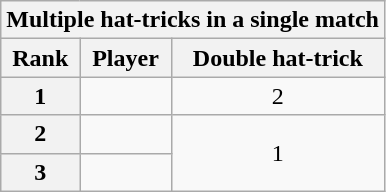<table class="wikitable sortable">
<tr>
<th colspan=4>Multiple hat-tricks in a single match</th>
</tr>
<tr>
<th scope="col">Rank</th>
<th scope="col">Player</th>
<th scope="col">Double hat-trick</th>
</tr>
<tr>
<th scope="col" style="text-align:center">1</th>
<td> <strong></strong></td>
<td style="text-align:center">2</td>
</tr>
<tr>
<th scope="col" style="text-align:center">2</th>
<td> </td>
<td style="text-align:center" rowspan="2">1</td>
</tr>
<tr>
<th scope="col" style="text-align:center">3</th>
<td> <strong></strong></td>
</tr>
</table>
